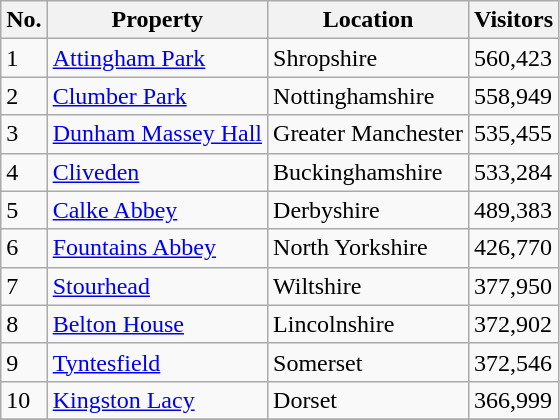<table class="wikitable">
<tr>
<th scope=col>No.</th>
<th scope=col>Property</th>
<th scope=col>Location</th>
<th scope=col>Visitors</th>
</tr>
<tr>
<td>1</td>
<td><a href='#'>Attingham Park</a></td>
<td>Shropshire</td>
<td> 560,423</td>
</tr>
<tr>
<td>2</td>
<td><a href='#'>Clumber Park</a></td>
<td>Nottinghamshire</td>
<td> 558,949</td>
</tr>
<tr>
<td>3</td>
<td><a href='#'>Dunham Massey Hall</a></td>
<td>Greater Manchester</td>
<td> 535,455</td>
</tr>
<tr>
<td>4</td>
<td><a href='#'>Cliveden</a></td>
<td>Buckinghamshire</td>
<td> 533,284</td>
</tr>
<tr>
<td>5</td>
<td><a href='#'>Calke Abbey</a></td>
<td>Derbyshire</td>
<td> 489,383</td>
</tr>
<tr>
<td>6</td>
<td><a href='#'>Fountains Abbey</a></td>
<td>North Yorkshire</td>
<td> 426,770</td>
</tr>
<tr>
<td>7</td>
<td><a href='#'>Stourhead</a></td>
<td>Wiltshire</td>
<td> 377,950</td>
</tr>
<tr>
<td>8</td>
<td><a href='#'>Belton House</a></td>
<td>Lincolnshire</td>
<td> 372,902</td>
</tr>
<tr>
<td>9</td>
<td><a href='#'>Tyntesfield</a></td>
<td>Somerset</td>
<td> 372,546</td>
</tr>
<tr>
<td>10</td>
<td><a href='#'>Kingston Lacy</a></td>
<td>Dorset</td>
<td> 366,999</td>
</tr>
<tr>
</tr>
</table>
